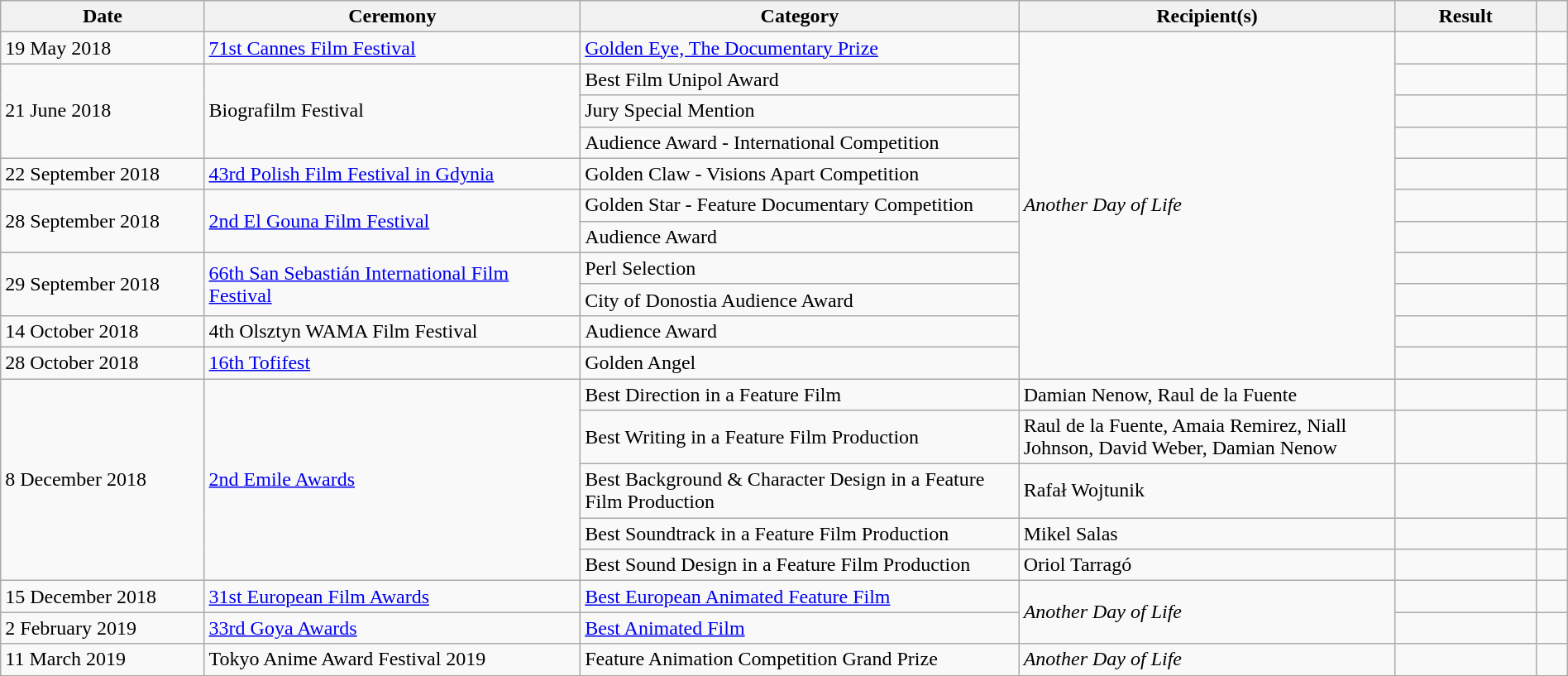<table class="wikitable sortable plainrowheaders" style="width:100%;">
<tr>
<th scope="col" width="13%">Date</th>
<th scope="col" width="24%">Ceremony</th>
<th scope="col" width="28%">Category</th>
<th scope="col" width="24%">Recipient(s)</th>
<th scope="col" width="9%">Result</th>
<th scope="col" width="3%" class="unsortable"></th>
</tr>
<tr>
<td>19 May 2018</td>
<td><a href='#'>71st Cannes Film Festival</a></td>
<td><a href='#'>Golden Eye, The Documentary Prize</a></td>
<td rowspan="11"><em>Another Day of Life</em></td>
<td></td>
<td></td>
</tr>
<tr>
<td rowspan="3">21 June 2018</td>
<td rowspan="3">Biografilm Festival</td>
<td>Best Film Unipol Award</td>
<td></td>
<td></td>
</tr>
<tr>
<td>Jury Special Mention</td>
<td></td>
<td></td>
</tr>
<tr>
<td>Audience Award - International Competition</td>
<td></td>
<td></td>
</tr>
<tr>
<td>22 September 2018</td>
<td><a href='#'>43rd Polish Film Festival in Gdynia</a></td>
<td>Golden Claw - Visions Apart Competition</td>
<td></td>
<td></td>
</tr>
<tr>
<td rowspan="2">28 September 2018</td>
<td rowspan="2"><a href='#'>2nd El Gouna Film Festival</a></td>
<td>Golden Star - Feature Documentary Competition</td>
<td></td>
<td></td>
</tr>
<tr>
<td>Audience Award</td>
<td></td>
<td></td>
</tr>
<tr>
<td rowspan="2">29 September 2018</td>
<td rowspan="2"><a href='#'>66th San Sebastián International Film Festival</a></td>
<td>Perl Selection</td>
<td></td>
<td></td>
</tr>
<tr>
<td>City of Donostia Audience Award</td>
<td></td>
<td></td>
</tr>
<tr>
<td>14 October 2018</td>
<td>4th Olsztyn WAMA Film Festival</td>
<td>Audience Award</td>
<td></td>
<td></td>
</tr>
<tr>
<td>28 October 2018</td>
<td><a href='#'>16th Tofifest</a></td>
<td>Golden Angel</td>
<td></td>
<td></td>
</tr>
<tr>
<td rowspan="5">8 December 2018</td>
<td rowspan="5"><a href='#'>2nd Emile Awards</a></td>
<td>Best Direction in a Feature Film</td>
<td>Damian Nenow, Raul de la Fuente</td>
<td></td>
<td></td>
</tr>
<tr>
<td>Best Writing in a Feature Film Production</td>
<td>Raul de la Fuente, Amaia Remirez, Niall Johnson, David Weber, Damian Nenow</td>
<td></td>
<td></td>
</tr>
<tr>
<td>Best Background & Character Design in a Feature Film Production</td>
<td>Rafał Wojtunik</td>
<td></td>
<td></td>
</tr>
<tr>
<td>Best Soundtrack in a Feature Film Production</td>
<td>Mikel Salas</td>
<td></td>
<td></td>
</tr>
<tr>
<td>Best Sound Design in a Feature Film Production</td>
<td>Oriol Tarragó</td>
<td></td>
<td></td>
</tr>
<tr>
<td>15 December 2018</td>
<td><a href='#'>31st European Film Awards</a></td>
<td><a href='#'>Best European Animated Feature Film</a></td>
<td rowspan="2"><em>Another Day of Life</em></td>
<td></td>
<td></td>
</tr>
<tr>
<td>2 February 2019</td>
<td><a href='#'>33rd Goya Awards</a></td>
<td><a href='#'>Best Animated Film</a></td>
<td></td>
<td></td>
</tr>
<tr>
<td>11 March 2019</td>
<td>Tokyo Anime Award Festival 2019</td>
<td>Feature Animation Competition Grand Prize</td>
<td><em>Another Day of Life</em></td>
<td></td>
<td></td>
</tr>
<tr>
</tr>
</table>
